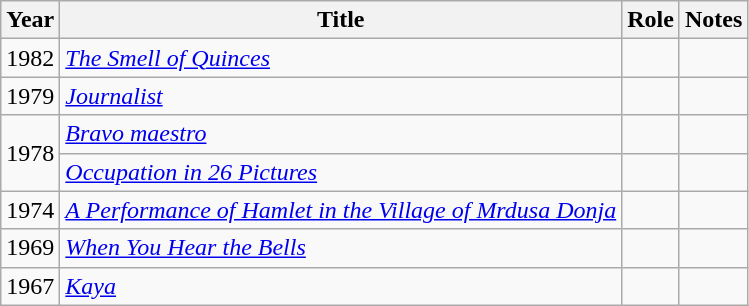<table class="wikitable sortable">
<tr>
<th>Year</th>
<th>Title</th>
<th>Role</th>
<th class="unsortable">Notes</th>
</tr>
<tr>
<td>1982</td>
<td><em><a href='#'>The Smell of Quinces</a></em></td>
<td></td>
<td></td>
</tr>
<tr>
<td>1979</td>
<td><em><a href='#'>Journalist</a></em></td>
<td></td>
<td></td>
</tr>
<tr>
<td rowspan=2>1978</td>
<td><em><a href='#'>Bravo maestro</a></em></td>
<td></td>
<td></td>
</tr>
<tr>
<td><em><a href='#'>Occupation in 26 Pictures</a></em></td>
<td></td>
<td></td>
</tr>
<tr>
<td>1974</td>
<td><em><a href='#'>A Performance of Hamlet in the Village of Mrdusa Donja</a></em></td>
<td></td>
<td></td>
</tr>
<tr>
<td>1969</td>
<td><em><a href='#'>When You Hear the Bells</a></em></td>
<td></td>
<td></td>
</tr>
<tr>
<td>1967</td>
<td><em><a href='#'>Kaya</a></em></td>
<td></td>
<td></td>
</tr>
</table>
